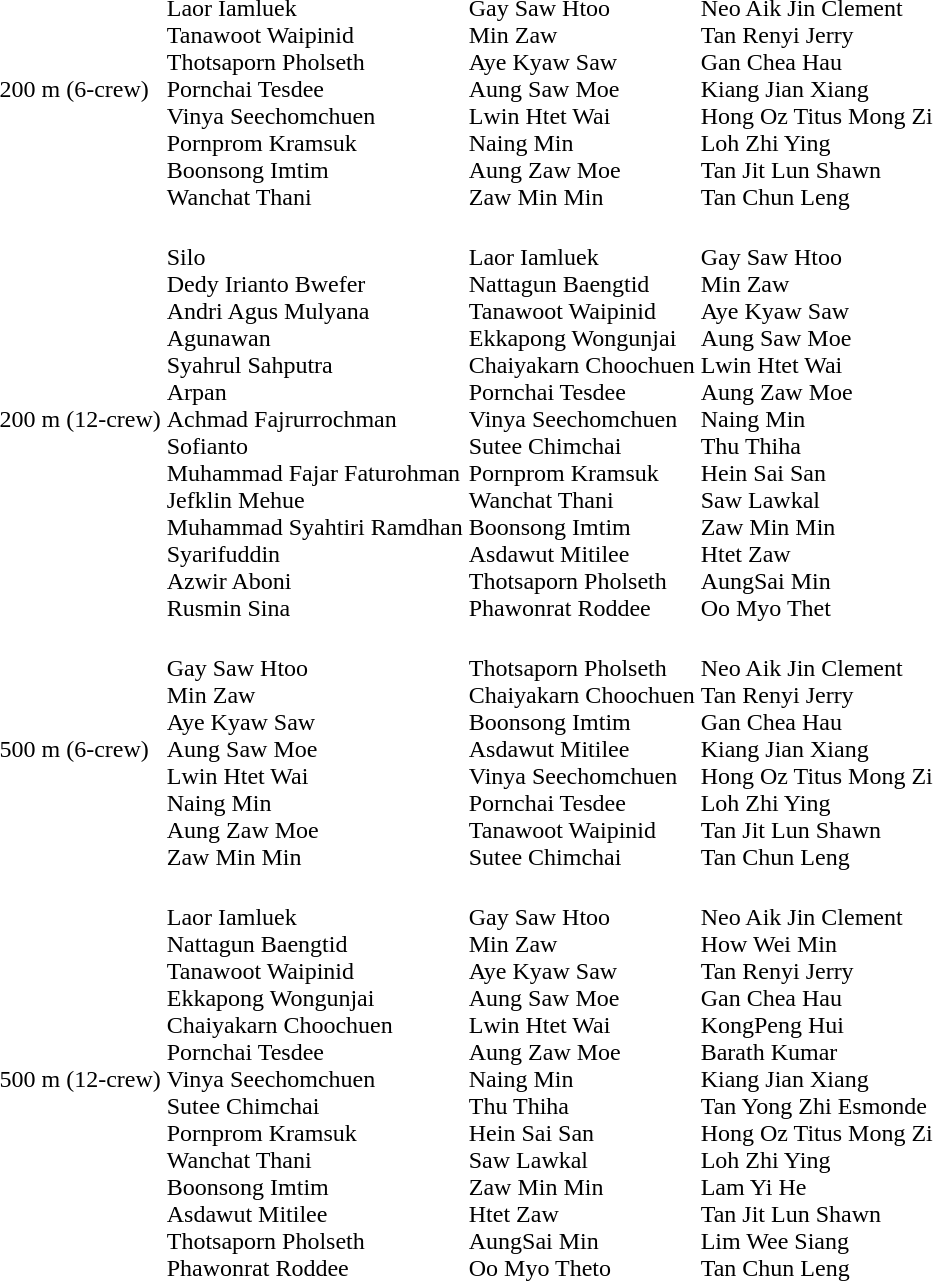<table>
<tr>
<td>200 m (6-crew)<br></td>
<td><span><br>Laor Iamluek<br>Tanawoot Waipinid<br>Thotsaporn Pholseth<br>Pornchai Tesdee<br>Vinya Seechomchuen<br>Pornprom Kramsuk<br>Boonsong Imtim<br>Wanchat Thani</span></td>
<td><span><br>Gay Saw Htoo<br>Min Zaw<br>Aye Kyaw Saw<br>Aung Saw Moe<br>Lwin Htet Wai<br>Naing Min<br>Aung Zaw Moe<br>Zaw Min Min</span></td>
<td><span><br>Neo Aik Jin Clement<br>Tan Renyi Jerry<br>Gan Chea Hau<br>Kiang Jian Xiang<br>Hong Oz Titus Mong Zi<br>Loh Zhi Ying<br>Tan Jit Lun Shawn<br>Tan Chun Leng</span></td>
</tr>
<tr>
<td>200 m (12-crew)<br></td>
<td><span><br>Silo<br>Dedy Irianto Bwefer<br>Andri Agus Mulyana<br>Agunawan<br>Syahrul Sahputra<br>Arpan<br>Achmad Fajrurrochman<br>Sofianto<br>Muhammad Fajar Faturohman<br>Jefklin Mehue<br>Muhammad Syahtiri Ramdhan<br>Syarifuddin<br>Azwir Aboni<br>Rusmin Sina</span></td>
<td><span><br>Laor Iamluek<br>Nattagun Baengtid<br>Tanawoot Waipinid<br>Ekkapong Wongunjai<br>Chaiyakarn Choochuen<br>Pornchai Tesdee<br>Vinya Seechomchuen<br>Sutee Chimchai<br>Pornprom Kramsuk<br>Wanchat Thani<br>Boonsong Imtim<br>Asdawut Mitilee<br>Thotsaporn Pholseth<br>Phawonrat Roddee</span></td>
<td><span><br>Gay Saw Htoo<br>Min Zaw<br>Aye Kyaw Saw<br>Aung Saw Moe<br>Lwin Htet Wai<br>Aung Zaw Moe<br>Naing Min<br>Thu Thiha<br>Hein Sai San<br>Saw Lawkal<br>Zaw Min Min<br>Htet Zaw<br>AungSai Min<br>Oo Myo Thet</span></td>
</tr>
<tr>
<td>500 m (6-crew)<br></td>
<td><span><br>Gay Saw Htoo<br>Min Zaw<br>Aye Kyaw Saw<br>Aung Saw Moe<br>Lwin Htet Wai<br>Naing Min<br>Aung Zaw Moe<br>Zaw Min Min</span></td>
<td><span><br>Thotsaporn Pholseth<br>Chaiyakarn Choochuen<br>Boonsong Imtim<br>Asdawut Mitilee<br>Vinya Seechomchuen<br>Pornchai Tesdee<br>Tanawoot Waipinid<br>Sutee Chimchai</span></td>
<td><span><br>Neo Aik Jin Clement<br>Tan Renyi Jerry<br>Gan Chea Hau<br>Kiang Jian Xiang<br>Hong Oz Titus Mong Zi<br>Loh Zhi Ying<br>Tan Jit Lun Shawn<br>Tan Chun Leng</span></td>
</tr>
<tr>
<td>500 m (12-crew)<br></td>
<td><span><br>Laor Iamluek<br>Nattagun Baengtid<br>Tanawoot Waipinid<br>Ekkapong Wongunjai<br>Chaiyakarn Choochuen<br>Pornchai Tesdee<br>Vinya Seechomchuen<br>Sutee Chimchai<br>Pornprom Kramsuk<br>Wanchat Thani<br>Boonsong Imtim<br>Asdawut Mitilee<br>Thotsaporn Pholseth<br>Phawonrat Roddee</span></td>
<td><span><br>Gay Saw Htoo<br>Min Zaw<br>Aye Kyaw Saw<br>Aung Saw Moe<br>Lwin Htet Wai<br>Aung Zaw Moe<br>Naing Min<br>Thu Thiha<br>Hein Sai San<br>Saw Lawkal<br>Zaw Min Min<br>Htet Zaw<br>AungSai Min<br>Oo Myo Theto</span></td>
<td><span><br>Neo Aik Jin Clement<br>How Wei Min<br>Tan Renyi Jerry<br>Gan Chea Hau<br>KongPeng Hui<br>Barath Kumar<br>Kiang Jian Xiang<br>Tan Yong Zhi Esmonde<br>Hong Oz Titus Mong Zi<br>Loh Zhi Ying<br>Lam Yi He<br>Tan Jit Lun Shawn<br>Lim Wee Siang<br>Tan Chun Leng</span></td>
</tr>
</table>
